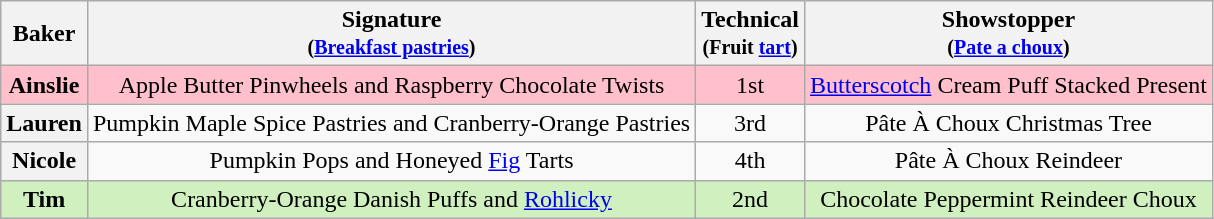<table class="wikitable sortable" style="text-align:center;">
<tr>
<th scope="col">Baker</th>
<th scope="col" class="unsortable">Signature<br><small>(<a href='#'>Breakfast pastries</a>)</small></th>
<th scope="col">Technical<br><small>(Fruit <a href='#'>tart</a>)</small></th>
<th scope="col" class="unsortable">Showstopper<br><small>(<a href='#'>Pate a choux</a>)</small></th>
</tr>
<tr style="background:Pink;">
<th scope="row" style="background:Pink;">Ainslie</th>
<td>Apple Butter Pinwheels and Raspberry Chocolate Twists</td>
<td>1st</td>
<td><a href='#'>Butterscotch</a> Cream Puff Stacked Present</td>
</tr>
<tr>
<th scope="row">Lauren</th>
<td>Pumpkin Maple Spice Pastries and Cranberry-Orange Pastries</td>
<td>3rd</td>
<td>Pâte À Choux Christmas Tree</td>
</tr>
<tr>
<th scope="row">Nicole</th>
<td>Pumpkin Pops and Honeyed <a href='#'>Fig</a> Tarts</td>
<td>4th</td>
<td>Pâte À Choux Reindeer</td>
</tr>
<tr style="background:#d0f0c0;">
<th scope="row" style="background:#d0f0c0;">Tim</th>
<td>Cranberry-Orange Danish Puffs and <a href='#'>Rohlicky</a></td>
<td>2nd</td>
<td>Chocolate Peppermint Reindeer Choux</td>
</tr>
</table>
